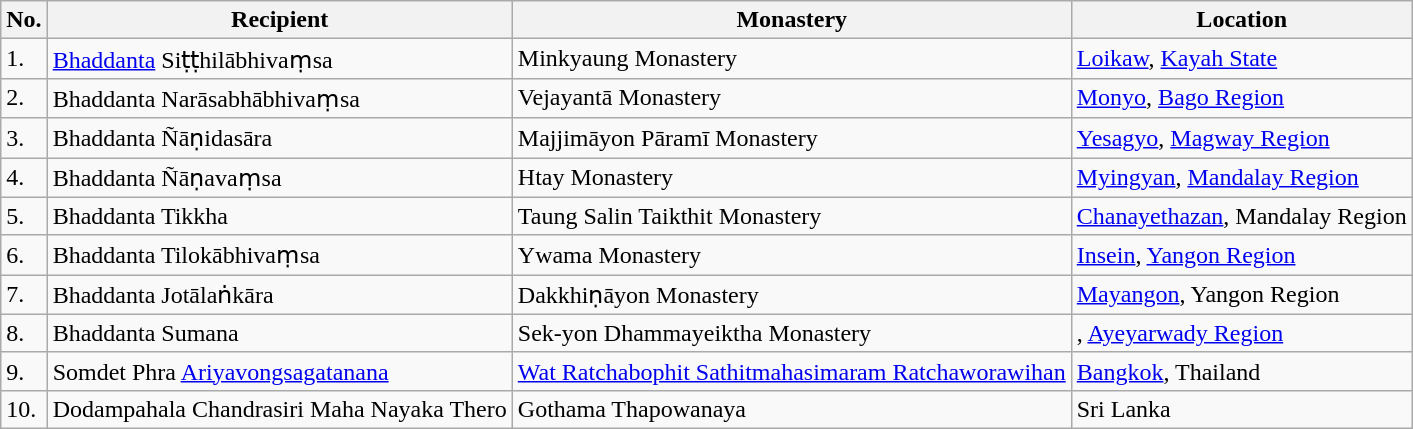<table class="wikitable">
<tr>
<th>No.</th>
<th>Recipient</th>
<th>Monastery</th>
<th>Location</th>
</tr>
<tr>
<td>1.</td>
<td><a href='#'>Bhaddanta</a> Siṭṭhilābhivaṃsa</td>
<td>Minkyaung Monastery</td>
<td><a href='#'>Loikaw</a>, <a href='#'>Kayah State</a></td>
</tr>
<tr>
<td>2.</td>
<td>Bhaddanta Narāsabhābhivaṃsa</td>
<td>Vejayantā Monastery</td>
<td><a href='#'>Monyo</a>, <a href='#'>Bago Region</a></td>
</tr>
<tr>
<td>3.</td>
<td>Bhaddanta Ñāṇidasāra</td>
<td>Majjimāyon Pāramī Monastery</td>
<td><a href='#'>Yesagyo</a>, <a href='#'>Magway Region</a></td>
</tr>
<tr>
<td>4.</td>
<td>Bhaddanta Ñāṇavaṃsa</td>
<td>Htay Monastery</td>
<td><a href='#'>Myingyan</a>, <a href='#'>Mandalay Region</a></td>
</tr>
<tr>
<td>5.</td>
<td>Bhaddanta Tikkha</td>
<td>Taung Salin Taikthit Monastery</td>
<td><a href='#'>Chanayethazan</a>, Mandalay Region</td>
</tr>
<tr>
<td>6.</td>
<td>Bhaddanta Tilokābhivaṃsa</td>
<td>Ywama Monastery</td>
<td><a href='#'>Insein</a>, <a href='#'>Yangon Region</a></td>
</tr>
<tr>
<td>7.</td>
<td>Bhaddanta Jotālaṅkāra</td>
<td>Dakkhiṇāyon Monastery</td>
<td><a href='#'>Mayangon</a>, Yangon Region</td>
</tr>
<tr>
<td>8.</td>
<td>Bhaddanta Sumana</td>
<td>Sek-yon Dhammayeiktha Monastery</td>
<td>, <a href='#'>Ayeyarwady Region</a></td>
</tr>
<tr>
<td>9.</td>
<td>Somdet Phra <a href='#'>Ariyavongsagatanana</a></td>
<td><a href='#'>Wat Ratchabophit Sathitmahasimaram Ratchaworawihan</a></td>
<td><a href='#'>Bangkok</a>, Thailand</td>
</tr>
<tr>
<td>10.</td>
<td>Dodampahala Chandrasiri Maha Nayaka Thero</td>
<td>Gothama Thapowanaya</td>
<td>Sri Lanka</td>
</tr>
</table>
